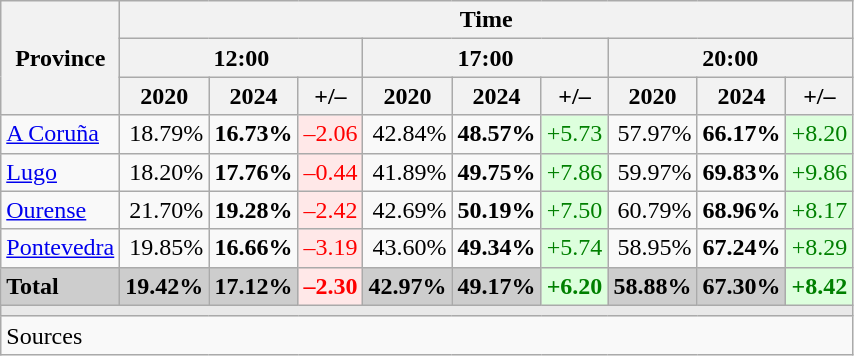<table class="wikitable sortable" style="text-align:right;">
<tr>
<th rowspan="3">Province</th>
<th colspan="9">Time</th>
</tr>
<tr>
<th colspan="3">12:00</th>
<th colspan="3">17:00</th>
<th colspan="3">20:00</th>
</tr>
<tr>
<th>2020</th>
<th>2024</th>
<th>+/–</th>
<th>2020</th>
<th>2024</th>
<th>+/–</th>
<th>2020</th>
<th>2024</th>
<th>+/–</th>
</tr>
<tr>
<td align="left"><a href='#'>A Coruña</a></td>
<td>18.79%</td>
<td><strong>16.73%</strong></td>
<td style="background:#FFE8E8; color:red;">–2.06</td>
<td>42.84%</td>
<td><strong>48.57%</strong></td>
<td style="background:#DDFFDD; color:green;">+5.73</td>
<td>57.97%</td>
<td><strong>66.17%</strong></td>
<td style="background:#DDFFDD; color:green;">+8.20</td>
</tr>
<tr>
<td align="left"><a href='#'>Lugo</a></td>
<td>18.20%</td>
<td><strong>17.76%</strong></td>
<td style="background:#FFE8E8; color:red;">–0.44</td>
<td>41.89%</td>
<td><strong>49.75%</strong></td>
<td style="background:#DDFFDD; color:green;">+7.86</td>
<td>59.97%</td>
<td><strong>69.83%</strong></td>
<td style="background:#DDFFDD; color:green;">+9.86</td>
</tr>
<tr>
<td align="left"><a href='#'>Ourense</a></td>
<td>21.70%</td>
<td><strong>19.28%</strong></td>
<td style="background:#FFE8E8; color:red;">–2.42</td>
<td>42.69%</td>
<td><strong>50.19%</strong></td>
<td style="background:#DDFFDD; color:green;">+7.50</td>
<td>60.79%</td>
<td><strong>68.96%</strong></td>
<td style="background:#DDFFDD; color:green;">+8.17</td>
</tr>
<tr>
<td align="left"><a href='#'>Pontevedra</a></td>
<td>19.85%</td>
<td><strong>16.66%</strong></td>
<td style="background:#FFE8E8; color:red;">–3.19</td>
<td>43.60%</td>
<td><strong>49.34%</strong></td>
<td style="background:#DDFFDD; color:green;">+5.74</td>
<td>58.95%</td>
<td><strong>67.24%</strong></td>
<td style="background:#DDFFDD; color:green;">+8.29</td>
</tr>
<tr style="background:#CDCDCD;">
<td align="left"><strong>Total</strong></td>
<td><strong>19.42%</strong></td>
<td><strong>17.12%</strong></td>
<td style="background:#FFE8E8; color:red;"><strong>–2.30</strong></td>
<td><strong>42.97%</strong></td>
<td><strong>49.17%</strong></td>
<td style="background:#DDFFDD; color:green;"><strong>+6.20</strong></td>
<td><strong>58.88%</strong></td>
<td><strong>67.30%</strong></td>
<td style="background:#DDFFDD; color:green;"><strong>+8.42</strong></td>
</tr>
<tr>
<td colspan="10" bgcolor="#E9E9E9"></td>
</tr>
<tr>
<td align="left" colspan="10">Sources</td>
</tr>
</table>
